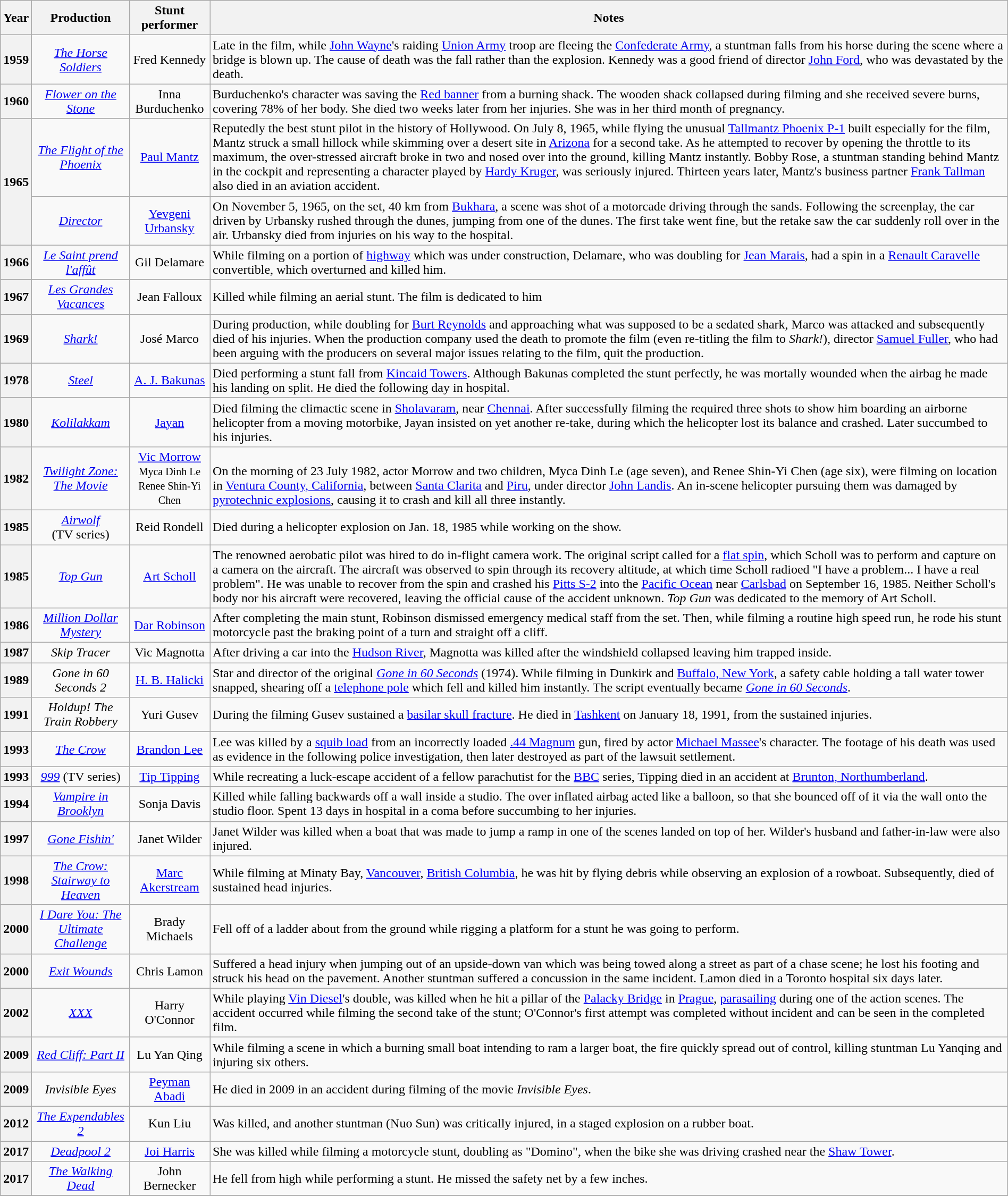<table class="wikitable sortable" style="margin:0.5em auto">
<tr>
<th>Year</th>
<th>Production</th>
<th>Stunt performer</th>
<th class="unsortable">Notes</th>
</tr>
<tr>
<th align="center">1959</th>
<td align="center"><em><a href='#'>The Horse Soldiers</a></em></td>
<td align="center">Fred Kennedy</td>
<td>Late in the film, while <a href='#'>John Wayne</a>'s raiding <a href='#'>Union Army</a> troop are fleeing the <a href='#'>Confederate Army</a>, a stuntman falls from his horse during the scene where a bridge is blown up. The cause of death was the fall rather than the explosion. Kennedy was a good friend of director <a href='#'>John Ford</a>, who was devastated by the death.</td>
</tr>
<tr>
<th align="center">1960</th>
<td align="center"><em><a href='#'>Flower on the Stone</a></em></td>
<td align="center">Inna Burduchenko</td>
<td>Burduchenko's character was saving the <a href='#'>Red banner</a> from a burning shack. The wooden shack collapsed during filming and she received severe burns, covering 78% of her body. She died two weeks later from her injuries. She was in her third month of pregnancy.</td>
</tr>
<tr>
<th align="center" rowspan=2>1965</th>
<td align="center"><em><a href='#'>The Flight of the Phoenix</a></em></td>
<td align="center"><a href='#'>Paul Mantz</a></td>
<td>Reputedly the best stunt pilot in the history of Hollywood. On July 8, 1965, while flying the unusual <a href='#'>Tallmantz Phoenix P-1</a> built especially for the film, Mantz struck a small hillock while skimming over a desert site in <a href='#'>Arizona</a> for a second take. As he attempted to recover by opening the throttle to its maximum, the over-stressed aircraft broke in two and nosed over into the ground, killing Mantz instantly. Bobby Rose, a stuntman standing behind Mantz in the cockpit and representing a character played by <a href='#'>Hardy Kruger</a>, was seriously injured. Thirteen years later, Mantz's business partner <a href='#'>Frank Tallman</a> also died in an aviation accident.</td>
</tr>
<tr>
<td align="center"><em><a href='#'>Director</a></em></td>
<td align="center"><a href='#'>Yevgeni Urbansky</a></td>
<td>On November 5, 1965, on the set, 40 km from <a href='#'>Bukhara</a>, a scene was shot of a motorcade driving through the sands. Following the screenplay, the car driven by Urbansky rushed through the dunes, jumping from one of the dunes. The first take went fine, but the retake saw the car suddenly roll over in the air. Urbansky died from injuries on his way to the hospital.</td>
</tr>
<tr>
<th align="center">1966</th>
<td align="center"><em><a href='#'>Le Saint prend l'affût</a></em></td>
<td align="center">Gil Delamare</td>
<td>While filming on a portion of <a href='#'>highway</a> which was under construction, Delamare, who was doubling for <a href='#'>Jean Marais</a>, had a spin in a <a href='#'>Renault Caravelle</a> convertible, which overturned and killed him.</td>
</tr>
<tr>
<th align="center">1967</th>
<td align="center"><em><a href='#'>Les Grandes Vacances</a></em></td>
<td align="center">Jean Falloux</td>
<td>Killed while filming an aerial stunt. The film is dedicated to him</td>
</tr>
<tr>
<th align="center">1969</th>
<td align="center"><em><a href='#'>Shark!</a></em></td>
<td align="center">José Marco</td>
<td>During production, while doubling for <a href='#'>Burt Reynolds</a> and approaching what was supposed to be a sedated shark, Marco was attacked and subsequently died of his injuries. When the production company used the death to promote the film (even re-titling the film to <em>Shark!</em>), director <a href='#'>Samuel Fuller</a>, who had been arguing with the producers on several major issues relating to the film, quit the production.</td>
</tr>
<tr>
<th align="center">1978</th>
<td align="center"><em><a href='#'>Steel</a></em></td>
<td align="center"><a href='#'>A. J. Bakunas</a></td>
<td>Died performing a stunt fall from <a href='#'>Kincaid Towers</a>. Although Bakunas completed the stunt perfectly, he was mortally wounded when the airbag he made his landing on split. He died the following day in hospital.</td>
</tr>
<tr>
<th align="center">1980</th>
<td align="center"><em><a href='#'>Kolilakkam</a></em></td>
<td align="center"><a href='#'>Jayan</a></td>
<td>Died filming the climactic scene in <a href='#'>Sholavaram</a>, near <a href='#'>Chennai</a>. After successfully filming the required three shots to show him boarding an airborne helicopter from a moving motorbike, Jayan insisted on yet another re-take, during which the helicopter lost its balance and crashed. Later succumbed to his injuries.</td>
</tr>
<tr>
<th align="center">1982</th>
<td align="center"><em><a href='#'>Twilight Zone: The Movie</a></em></td>
<td align="center"><a href='#'>Vic Morrow</a><br><small>Myca Dinh Le<br>Renee Shin-Yi Chen</small></td>
<td><br>On the morning of 23 July 1982, actor Morrow and two children, Myca Dinh Le (age seven), and Renee Shin-Yi Chen (age six), were filming on location in <a href='#'>Ventura County, California</a>, between <a href='#'>Santa Clarita</a> and <a href='#'>Piru</a>, under director <a href='#'>John Landis</a>. An in-scene helicopter pursuing them was damaged by <a href='#'>pyrotechnic explosions</a>, causing it to crash and kill all three instantly.</td>
</tr>
<tr>
<th align="center">1985</th>
<td align="center"><em><a href='#'>Airwolf</a></em> <br>(TV series)</td>
<td align="center">Reid Rondell</td>
<td>Died during a helicopter explosion on Jan. 18, 1985 while working on the show.</td>
</tr>
<tr>
<th align="center">1985</th>
<td align="center"><em><a href='#'>Top Gun</a></em></td>
<td align="center"><a href='#'>Art Scholl</a></td>
<td>The renowned aerobatic pilot was hired to do in-flight camera work. The original script called for a <a href='#'>flat spin</a>, which Scholl was to perform and capture on a camera on the aircraft. The aircraft was observed to spin through its recovery altitude, at which time Scholl radioed "I have a problem... I have a real problem". He was unable to recover from the spin and crashed his <a href='#'>Pitts S-2</a> into the <a href='#'>Pacific Ocean</a> near <a href='#'>Carlsbad</a> on September 16, 1985. Neither Scholl's body nor his aircraft were recovered, leaving the official cause of the accident unknown. <em>Top Gun</em> was dedicated to the memory of Art Scholl.</td>
</tr>
<tr>
<th align="center">1986</th>
<td align="center"><em><a href='#'>Million Dollar Mystery</a></em></td>
<td align="center"><a href='#'>Dar Robinson</a></td>
<td>After completing the main stunt, Robinson dismissed emergency medical staff from the set. Then, while filming a routine high speed run, he rode his stunt motorcycle past the braking point of a turn and straight off a cliff.</td>
</tr>
<tr>
<th align="center">1987</th>
<td align="center"><em>Skip Tracer</em></td>
<td align="center">Vic Magnotta</td>
<td>After driving a car into the <a href='#'>Hudson River</a>, Magnotta was killed after the windshield collapsed leaving him trapped inside.</td>
</tr>
<tr>
<th align="center">1989</th>
<td align="center"><em>Gone in 60 Seconds 2</em></td>
<td align="center"><a href='#'>H. B. Halicki</a></td>
<td>Star and director of the original <em><a href='#'>Gone in 60 Seconds</a></em> (1974). While filming in Dunkirk and <a href='#'>Buffalo, New York</a>, a safety cable holding a  tall water tower snapped, shearing off a <a href='#'>telephone pole</a> which fell and killed him instantly. The script eventually became <em><a href='#'>Gone in 60 Seconds</a></em>.</td>
</tr>
<tr>
<th align="center">1991</th>
<td align="center"><em>Holdup! The Train Robbery</em></td>
<td align="center">Yuri Gusev</td>
<td>During the filming Gusev sustained a <a href='#'>basilar skull fracture</a>. He died in <a href='#'>Tashkent</a> on January 18, 1991, from the sustained injuries.</td>
</tr>
<tr>
<th align="center">1993</th>
<td align="center"><em><a href='#'>The Crow</a></em></td>
<td align="center"><a href='#'>Brandon Lee</a></td>
<td>Lee was killed by a <a href='#'>squib load</a> from an incorrectly loaded <a href='#'>.44 Magnum</a> gun, fired by actor <a href='#'>Michael Massee</a>'s character. The footage of his death was used as evidence in the following police investigation, then later destroyed as part of the lawsuit settlement.</td>
</tr>
<tr>
<th align="center">1993</th>
<td align="center"><em><a href='#'>999</a></em> (TV series)</td>
<td align="center"><a href='#'>Tip Tipping</a></td>
<td>While recreating a luck-escape accident of a fellow parachutist for the <a href='#'>BBC</a> series, Tipping died in an accident at <a href='#'>Brunton, Northumberland</a>.</td>
</tr>
<tr>
<th align="center">1994</th>
<td align="center"><em><a href='#'>Vampire in Brooklyn</a></em></td>
<td align="center">Sonja Davis</td>
<td>Killed while falling backwards off a  wall inside a studio. The over inflated airbag acted like a balloon, so that she bounced off of it via the wall onto the studio floor. Spent 13 days in hospital in a coma before succumbing to her injuries.</td>
</tr>
<tr>
<th align="center">1997</th>
<td align="center"><em><a href='#'>Gone Fishin'</a></em></td>
<td align="center">Janet Wilder</td>
<td>Janet Wilder was killed when a boat that was made to jump a ramp in one of the scenes landed on top of her. Wilder's husband and father-in-law were also injured.</td>
</tr>
<tr>
<th align="center">1998</th>
<td align="center"><em><a href='#'>The Crow: Stairway to Heaven</a></em></td>
<td align="center"><a href='#'>Marc Akerstream</a></td>
<td>While filming at Minaty Bay, <a href='#'>Vancouver</a>, <a href='#'>British Columbia</a>, he was hit by flying debris while observing an explosion of a rowboat. Subsequently, died of sustained head injuries.</td>
</tr>
<tr>
<th align="center">2000</th>
<td align="center"><em><a href='#'>I Dare You: The Ultimate Challenge</a></em></td>
<td align="center">Brady Michaels</td>
<td>Fell off of a ladder about  from the ground while rigging a platform for a stunt he was going to perform.</td>
</tr>
<tr>
<th align="center">2000</th>
<td align="center"><em><a href='#'>Exit Wounds</a></em></td>
<td align="center">Chris Lamon</td>
<td>Suffered a head injury when jumping out of an upside-down van which was being towed along a street as part of a chase scene; he lost his footing and struck his head on the pavement. Another stuntman suffered a concussion in the same incident. Lamon died in a Toronto hospital six days later.</td>
</tr>
<tr>
<th align="center">2002</th>
<td align="center"><em><a href='#'>XXX</a></em></td>
<td align="center">Harry O'Connor</td>
<td>While playing <a href='#'>Vin Diesel</a>'s double, was killed when he hit a pillar of the <a href='#'>Palacky Bridge</a> in <a href='#'>Prague</a>, <a href='#'>parasailing</a> during one of the action scenes. The accident occurred while filming the second take of the stunt; O'Connor's first attempt was completed without incident and can be seen in the completed film.</td>
</tr>
<tr>
<th align="center">2009</th>
<td align="center"><em><a href='#'>Red Cliff: Part II</a></em></td>
<td align="center">Lu Yan Qing</td>
<td>While filming a scene in which a burning small boat intending to ram a larger boat, the fire quickly spread out of control, killing stuntman Lu Yanqing and injuring six others.</td>
</tr>
<tr>
<th align="center">2009</th>
<td align="center"><em>Invisible Eyes</em></td>
<td align="center"><a href='#'>Peyman Abadi</a></td>
<td>He died in 2009 in an accident during filming of the movie <em>Invisible Eyes</em>.</td>
</tr>
<tr>
<th align="center">2012</th>
<td align="center"><em><a href='#'>The Expendables 2</a></em></td>
<td align="center">Kun Liu</td>
<td>Was killed, and another stuntman (Nuo Sun) was critically injured, in a staged explosion on a rubber boat.</td>
</tr>
<tr>
<th align="center">2017</th>
<td align="center"><em><a href='#'>Deadpool 2</a></em></td>
<td align="center"><a href='#'>Joi Harris</a></td>
<td>She was killed while filming a motorcycle stunt, doubling as "Domino", when the bike she was driving crashed near the <a href='#'>Shaw Tower</a>.</td>
</tr>
<tr>
<th align="center">2017</th>
<td align="center"><em><a href='#'>The Walking Dead</a></em></td>
<td align="center">John Bernecker</td>
<td>He fell from  high while performing a stunt. He missed the safety net by a few inches.</td>
</tr>
<tr>
</tr>
</table>
